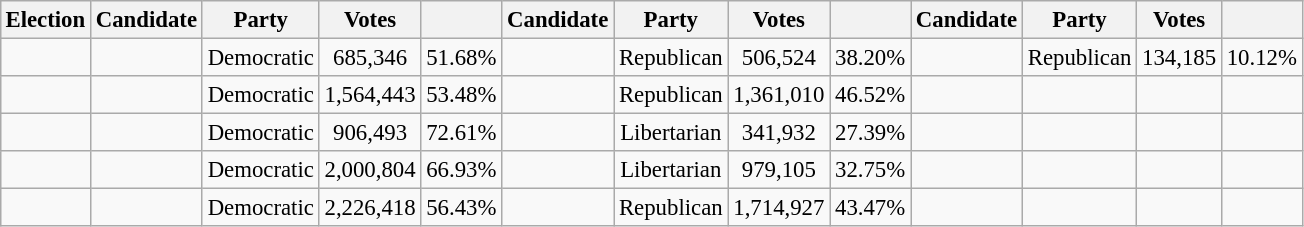<table class="wikitable" style="margin:0.5em; text-align:center; font-size:95%">
<tr>
<th>Election</th>
<th>Candidate</th>
<th>Party</th>
<th>Votes</th>
<th></th>
<th>Candidate</th>
<th>Party</th>
<th>Votes</th>
<th></th>
<th>Candidate</th>
<th>Party</th>
<th>Votes</th>
<th></th>
</tr>
<tr>
<td></td>
<td></td>
<td>Democratic</td>
<td>685,346</td>
<td>51.68%</td>
<td></td>
<td>Republican</td>
<td>506,524</td>
<td>38.20%</td>
<td></td>
<td>Republican</td>
<td>134,185</td>
<td>10.12%</td>
</tr>
<tr>
<td></td>
<td></td>
<td>Democratic</td>
<td>1,564,443</td>
<td>53.48%</td>
<td></td>
<td>Republican</td>
<td>1,361,010</td>
<td>46.52%</td>
<td></td>
<td></td>
<td></td>
<td></td>
</tr>
<tr>
<td></td>
<td></td>
<td>Democratic</td>
<td>906,493</td>
<td>72.61%</td>
<td></td>
<td>Libertarian</td>
<td>341,932</td>
<td>27.39%</td>
<td></td>
<td></td>
<td></td>
<td></td>
</tr>
<tr>
<td></td>
<td></td>
<td>Democratic</td>
<td>2,000,804</td>
<td>66.93%</td>
<td></td>
<td>Libertarian</td>
<td>979,105</td>
<td>32.75%</td>
<td></td>
<td></td>
<td></td>
<td></td>
</tr>
<tr>
<td></td>
<td></td>
<td>Democratic</td>
<td>2,226,418</td>
<td>56.43%</td>
<td></td>
<td>Republican</td>
<td>1,714,927</td>
<td>43.47%</td>
<td></td>
<td></td>
<td></td>
<td></td>
</tr>
</table>
